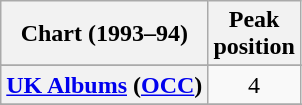<table class="wikitable plainrowheaders sortable">
<tr>
<th>Chart (1993–94)</th>
<th>Peak<br>position</th>
</tr>
<tr>
</tr>
<tr>
</tr>
<tr>
</tr>
<tr>
</tr>
<tr>
</tr>
<tr>
</tr>
<tr>
</tr>
<tr>
<th scope="row"><a href='#'>UK Albums</a> (<a href='#'>OCC</a>)</th>
<td align="center">4</td>
</tr>
<tr>
</tr>
<tr>
</tr>
</table>
